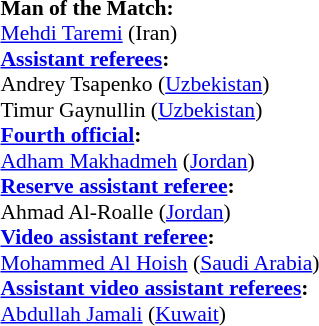<table style="width:100%; font-size:90%;">
<tr>
<td><br><strong>Man of the Match:</strong>
<br><a href='#'>Mehdi Taremi</a> (Iran)<br><strong><a href='#'>Assistant referees</a>:</strong>
<br>Andrey Tsapenko (<a href='#'>Uzbekistan</a>)
<br>Timur Gaynullin (<a href='#'>Uzbekistan</a>)
<br><strong><a href='#'>Fourth official</a>:</strong>
<br><a href='#'>Adham Makhadmeh</a> (<a href='#'>Jordan</a>)
<br><strong><a href='#'>Reserve assistant referee</a>:</strong>
<br>Ahmad Al-Roalle (<a href='#'>Jordan</a>)
<br><strong><a href='#'>Video assistant referee</a>:</strong>
<br><a href='#'>Mohammed Al Hoish</a> (<a href='#'>Saudi Arabia</a>)
<br><strong><a href='#'>Assistant video assistant referees</a>:</strong>
<br><a href='#'>Abdullah Jamali</a> (<a href='#'>Kuwait</a>)</td>
</tr>
</table>
